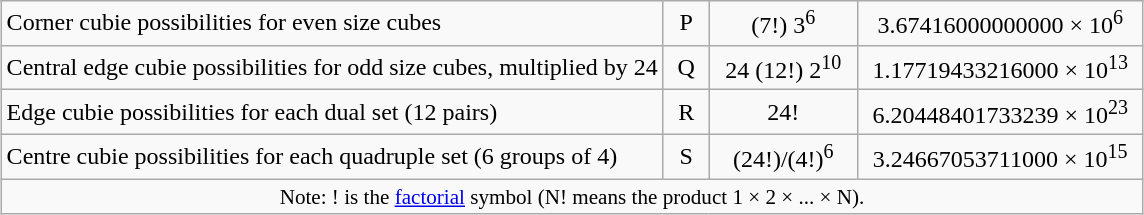<table class="wikitable" style="margin:0.5em auto; text-align:center;">
<tr>
<td width="58%" align="left">Corner cubie possibilities for even size cubes</td>
<td width="4%">P</td>
<td width="13%">(7!) 3<sup>6</sup></td>
<td width="25%">3.67416000000000 × 10<sup>6</sup></td>
</tr>
<tr>
<td align="left">Central edge cubie possibilities for odd size cubes, multiplied by 24</td>
<td>Q</td>
<td>24 (12!) 2<sup>10</sup></td>
<td>1.17719433216000 × 10<sup>13</sup></td>
</tr>
<tr>
<td align="left">Edge cubie possibilities for each dual set (12 pairs)</td>
<td>R</td>
<td>24!</td>
<td>6.20448401733239 × 10<sup>23</sup></td>
</tr>
<tr>
<td align="left">Centre cubie possibilities for each quadruple set (6 groups of 4)</td>
<td>S</td>
<td>(24!)/(4!)<sup>6</sup></td>
<td>3.24667053711000 × 10<sup>15</sup></td>
</tr>
<tr>
<td colspan=4 style="font-size:88%">Note: ! is the <a href='#'>factorial</a> symbol (N! means the product 1 × 2 × ... × N).</td>
</tr>
</table>
